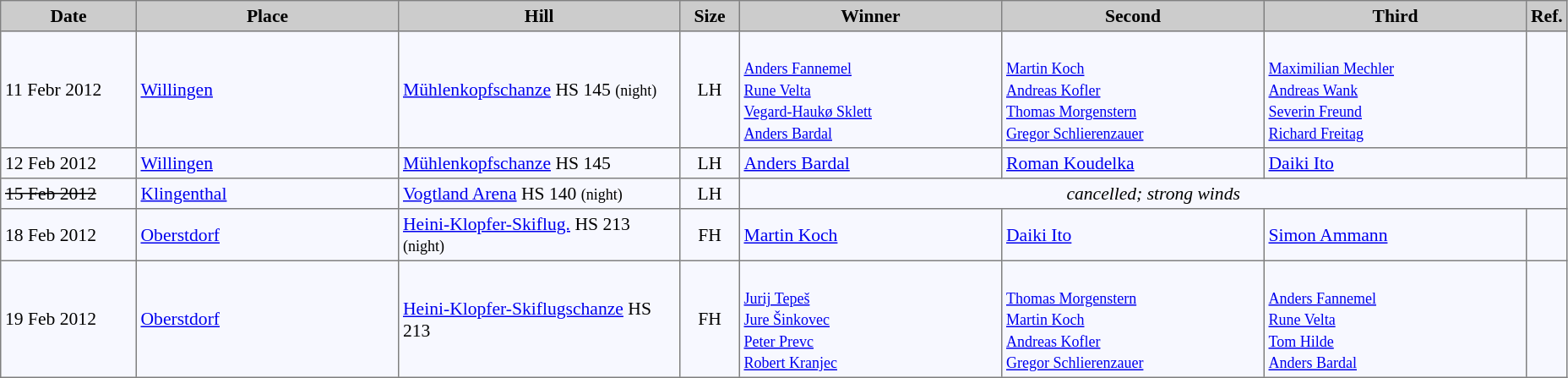<table cellpadding="3" cellspacing="0" border="1" style="background:#f7f8ff; font-size:90%; border:gray solid 1px; border-collapse:collapse;">
<tr style="background:#ccc; text-align:center;">
<th width="100">Date</th>
<th width="200">Place</th>
<th width="215">Hill</th>
<th width="40">Size</th>
<th width="200">Winner</th>
<th width="200">Second</th>
<th width="200">Third</th>
<th width="10">Ref.</th>
</tr>
<tr>
<td>11 Febr 2012</td>
<td> <a href='#'>Willingen</a></td>
<td><a href='#'>Mühlenkopfschanze</a> HS 145 <small>(night)</small></td>
<td style="text-align: center;">LH</td>
<td><br><small><a href='#'>Anders Fannemel</a></small><br><small><a href='#'>Rune Velta</a></small><br><small><a href='#'>Vegard-Haukø Sklett</a></small><br><small><a href='#'>Anders Bardal</a></small></td>
<td><br><small><a href='#'>Martin Koch</a></small><br><small><a href='#'>Andreas Kofler</a></small><br><small><a href='#'>Thomas Morgenstern</a></small><br><small><a href='#'>Gregor Schlierenzauer</a></small></td>
<td><br><small><a href='#'>Maximilian Mechler</a></small><br><small><a href='#'>Andreas Wank</a></small><br><small><a href='#'>Severin Freund</a></small><br><small><a href='#'>Richard Freitag</a></small></td>
<td></td>
</tr>
<tr>
<td>12 Feb 2012</td>
<td> <a href='#'>Willingen</a></td>
<td><a href='#'>Mühlenkopfschanze</a> HS 145</td>
<td style="text-align: center;">LH</td>
<td> <a href='#'>Anders Bardal</a></td>
<td> <a href='#'>Roman Koudelka</a></td>
<td> <a href='#'>Daiki Ito</a></td>
<td></td>
</tr>
<tr>
<td><s>15 Feb 2012</s></td>
<td> <a href='#'>Klingenthal</a></td>
<td><a href='#'>Vogtland Arena</a> HS 140 <small>(night)</small></td>
<td style="text-align: center;">LH</td>
<td colspan=4 style="text-align: center;"><em>cancelled; strong winds</em></td>
</tr>
<tr>
<td>18 Feb 2012</td>
<td> <a href='#'>Oberstdorf</a></td>
<td><a href='#'>Heini-Klopfer-Skiflug.</a> HS 213 <small>(night)</small></td>
<td style="text-align: center;">FH</td>
<td> <a href='#'>Martin Koch</a></td>
<td> <a href='#'>Daiki Ito</a></td>
<td> <a href='#'>Simon Ammann</a></td>
<td></td>
</tr>
<tr>
<td>19 Feb 2012</td>
<td> <a href='#'>Oberstdorf</a></td>
<td><a href='#'>Heini-Klopfer-Skiflugschanze</a> HS 213</td>
<td style="text-align: center;">FH</td>
<td><br><small><a href='#'>Jurij Tepeš</a></small><br><small><a href='#'>Jure Šinkovec</a></small><br><small><a href='#'>Peter Prevc</a></small><br><small><a href='#'>Robert Kranjec</a></small></td>
<td><br><small><a href='#'>Thomas Morgenstern</a></small><br><small><a href='#'>Martin Koch</a></small><br><small><a href='#'>Andreas Kofler</a></small><br><small><a href='#'>Gregor Schlierenzauer</a></small></td>
<td><br><small><a href='#'>Anders Fannemel</a></small><br><small><a href='#'>Rune Velta</a></small><br><small><a href='#'>Tom Hilde</a></small><br><small><a href='#'>Anders Bardal</a></small></td>
<td></td>
</tr>
</table>
